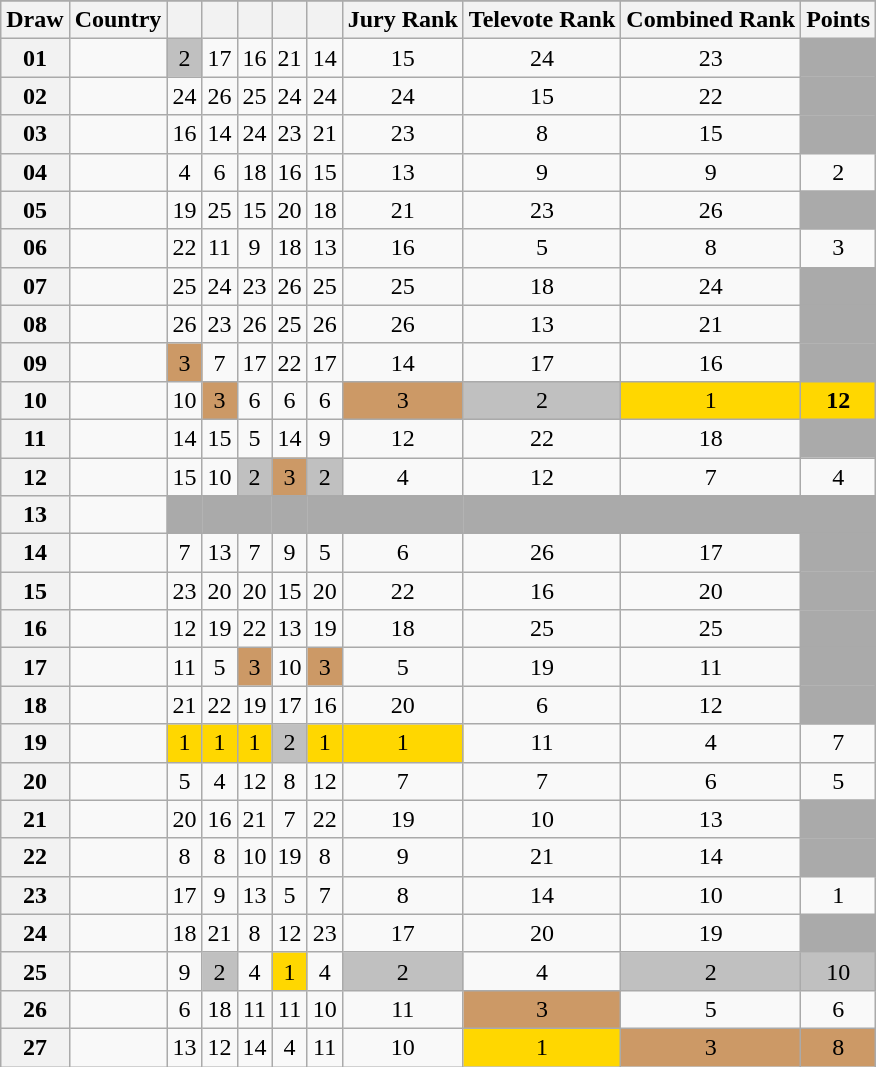<table class="sortable wikitable collapsible plainrowheaders" style="text-align:center;">
<tr>
</tr>
<tr>
<th scope="col">Draw</th>
<th scope="col">Country</th>
<th scope="col"><small></small></th>
<th scope="col"><small></small></th>
<th scope="col"><small></small></th>
<th scope="col"><small></small></th>
<th scope="col"><small></small></th>
<th scope="col">Jury Rank</th>
<th scope="col">Televote Rank</th>
<th scope="col">Combined Rank</th>
<th scope="col">Points</th>
</tr>
<tr>
<th scope="row" style="text-align:center;">01</th>
<td style="text-align:left;"></td>
<td style="background:silver;">2</td>
<td>17</td>
<td>16</td>
<td>21</td>
<td>14</td>
<td>15</td>
<td>24</td>
<td>23</td>
<td style="background:#AAAAAA;"></td>
</tr>
<tr>
<th scope="row" style="text-align:center;">02</th>
<td style="text-align:left;"></td>
<td>24</td>
<td>26</td>
<td>25</td>
<td>24</td>
<td>24</td>
<td>24</td>
<td>15</td>
<td>22</td>
<td style="background:#AAAAAA;"></td>
</tr>
<tr>
<th scope="row" style="text-align:center;">03</th>
<td style="text-align:left;"></td>
<td>16</td>
<td>14</td>
<td>24</td>
<td>23</td>
<td>21</td>
<td>23</td>
<td>8</td>
<td>15</td>
<td style="background:#AAAAAA;"></td>
</tr>
<tr>
<th scope="row" style="text-align:center;">04</th>
<td style="text-align:left;"></td>
<td>4</td>
<td>6</td>
<td>18</td>
<td>16</td>
<td>15</td>
<td>13</td>
<td>9</td>
<td>9</td>
<td>2</td>
</tr>
<tr>
<th scope="row" style="text-align:center;">05</th>
<td style="text-align:left;"></td>
<td>19</td>
<td>25</td>
<td>15</td>
<td>20</td>
<td>18</td>
<td>21</td>
<td>23</td>
<td>26</td>
<td style="background:#AAAAAA;"></td>
</tr>
<tr>
<th scope="row" style="text-align:center;">06</th>
<td style="text-align:left;"></td>
<td>22</td>
<td>11</td>
<td>9</td>
<td>18</td>
<td>13</td>
<td>16</td>
<td>5</td>
<td>8</td>
<td>3</td>
</tr>
<tr>
<th scope="row" style="text-align:center;">07</th>
<td style="text-align:left;"></td>
<td>25</td>
<td>24</td>
<td>23</td>
<td>26</td>
<td>25</td>
<td>25</td>
<td>18</td>
<td>24</td>
<td style="background:#AAAAAA;"></td>
</tr>
<tr>
<th scope="row" style="text-align:center;">08</th>
<td style="text-align:left;"></td>
<td>26</td>
<td>23</td>
<td>26</td>
<td>25</td>
<td>26</td>
<td>26</td>
<td>13</td>
<td>21</td>
<td style="background:#AAAAAA;"></td>
</tr>
<tr>
<th scope="row" style="text-align:center;">09</th>
<td style="text-align:left;"></td>
<td style="background:#CC9966;">3</td>
<td>7</td>
<td>17</td>
<td>22</td>
<td>17</td>
<td>14</td>
<td>17</td>
<td>16</td>
<td style="background:#AAAAAA;"></td>
</tr>
<tr>
<th scope="row" style="text-align:center;">10</th>
<td style="text-align:left;"></td>
<td>10</td>
<td style="background:#CC9966;">3</td>
<td>6</td>
<td>6</td>
<td>6</td>
<td style="background:#CC9966;">3</td>
<td style="background:silver;">2</td>
<td style="background:gold;">1</td>
<td style="background:gold;"><strong>12</strong></td>
</tr>
<tr>
<th scope="row" style="text-align:center;">11</th>
<td style="text-align:left;"></td>
<td>14</td>
<td>15</td>
<td>5</td>
<td>14</td>
<td>9</td>
<td>12</td>
<td>22</td>
<td>18</td>
<td style="background:#AAAAAA;"></td>
</tr>
<tr>
<th scope="row" style="text-align:center;">12</th>
<td style="text-align:left;"></td>
<td>15</td>
<td>10</td>
<td style="background:silver;">2</td>
<td style="background:#CC9966;">3</td>
<td style="background:silver;">2</td>
<td>4</td>
<td>12</td>
<td>7</td>
<td>4</td>
</tr>
<tr class="sortbottom">
<th scope="row" style="text-align:center;">13</th>
<td style="text-align:left;"></td>
<td style="background:#AAAAAA;"></td>
<td style="background:#AAAAAA;"></td>
<td style="background:#AAAAAA;"></td>
<td style="background:#AAAAAA;"></td>
<td style="background:#AAAAAA;"></td>
<td style="background:#AAAAAA;"></td>
<td style="background:#AAAAAA;"></td>
<td style="background:#AAAAAA;"></td>
<td style="background:#AAAAAA;"></td>
</tr>
<tr>
<th scope="row" style="text-align:center;">14</th>
<td style="text-align:left;"></td>
<td>7</td>
<td>13</td>
<td>7</td>
<td>9</td>
<td>5</td>
<td>6</td>
<td>26</td>
<td>17</td>
<td style="background:#AAAAAA;"></td>
</tr>
<tr>
<th scope="row" style="text-align:center;">15</th>
<td style="text-align:left;"></td>
<td>23</td>
<td>20</td>
<td>20</td>
<td>15</td>
<td>20</td>
<td>22</td>
<td>16</td>
<td>20</td>
<td style="background:#AAAAAA;"></td>
</tr>
<tr>
<th scope="row" style="text-align:center;">16</th>
<td style="text-align:left;"></td>
<td>12</td>
<td>19</td>
<td>22</td>
<td>13</td>
<td>19</td>
<td>18</td>
<td>25</td>
<td>25</td>
<td style="background:#AAAAAA;"></td>
</tr>
<tr>
<th scope="row" style="text-align:center;">17</th>
<td style="text-align:left;"></td>
<td>11</td>
<td>5</td>
<td style="background:#CC9966;">3</td>
<td>10</td>
<td style="background:#CC9966;">3</td>
<td>5</td>
<td>19</td>
<td>11</td>
<td style="background:#AAAAAA;"></td>
</tr>
<tr>
<th scope="row" style="text-align:center;">18</th>
<td style="text-align:left;"></td>
<td>21</td>
<td>22</td>
<td>19</td>
<td>17</td>
<td>16</td>
<td>20</td>
<td>6</td>
<td>12</td>
<td style="background:#AAAAAA;"></td>
</tr>
<tr>
<th scope="row" style="text-align:center;">19</th>
<td style="text-align:left;"></td>
<td style="background:gold;">1</td>
<td style="background:gold;">1</td>
<td style="background:gold;">1</td>
<td style="background:silver;">2</td>
<td style="background:gold;">1</td>
<td style="background:gold;">1</td>
<td>11</td>
<td>4</td>
<td>7</td>
</tr>
<tr>
<th scope="row" style="text-align:center;">20</th>
<td style="text-align:left;"></td>
<td>5</td>
<td>4</td>
<td>12</td>
<td>8</td>
<td>12</td>
<td>7</td>
<td>7</td>
<td>6</td>
<td>5</td>
</tr>
<tr>
<th scope="row" style="text-align:center;">21</th>
<td style="text-align:left;"></td>
<td>20</td>
<td>16</td>
<td>21</td>
<td>7</td>
<td>22</td>
<td>19</td>
<td>10</td>
<td>13</td>
<td style="background:#AAAAAA;"></td>
</tr>
<tr>
<th scope="row" style="text-align:center;">22</th>
<td style="text-align:left;"></td>
<td>8</td>
<td>8</td>
<td>10</td>
<td>19</td>
<td>8</td>
<td>9</td>
<td>21</td>
<td>14</td>
<td style="background:#AAAAAA;"></td>
</tr>
<tr>
<th scope="row" style="text-align:center;">23</th>
<td style="text-align:left;"></td>
<td>17</td>
<td>9</td>
<td>13</td>
<td>5</td>
<td>7</td>
<td>8</td>
<td>14</td>
<td>10</td>
<td>1</td>
</tr>
<tr>
<th scope="row" style="text-align:center;">24</th>
<td style="text-align:left;"></td>
<td>18</td>
<td>21</td>
<td>8</td>
<td>12</td>
<td>23</td>
<td>17</td>
<td>20</td>
<td>19</td>
<td style="background:#AAAAAA;"></td>
</tr>
<tr>
<th scope="row" style="text-align:center;">25</th>
<td style="text-align:left;"></td>
<td>9</td>
<td style="background:silver;">2</td>
<td>4</td>
<td style="background:gold;">1</td>
<td>4</td>
<td style="background:silver;">2</td>
<td>4</td>
<td style="background:silver;">2</td>
<td style="background:silver;">10</td>
</tr>
<tr>
<th scope="row" style="text-align:center;">26</th>
<td style="text-align:left;"></td>
<td>6</td>
<td>18</td>
<td>11</td>
<td>11</td>
<td>10</td>
<td>11</td>
<td style="background:#CC9966;">3</td>
<td>5</td>
<td>6</td>
</tr>
<tr>
<th scope="row" style="text-align:center;">27</th>
<td style="text-align:left;"></td>
<td>13</td>
<td>12</td>
<td>14</td>
<td>4</td>
<td>11</td>
<td>10</td>
<td style="background:gold;">1</td>
<td style="background:#CC9966;">3</td>
<td style="background:#CC9966;">8</td>
</tr>
</table>
